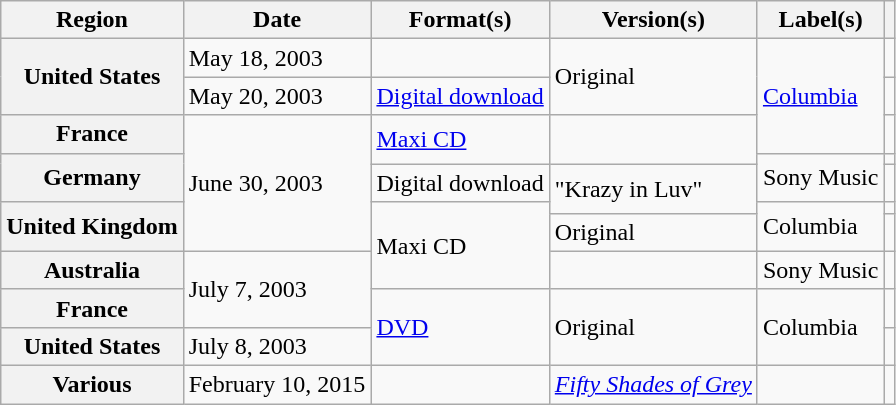<table class="wikitable plainrowheaders">
<tr>
<th scope="col">Region</th>
<th scope="col">Date</th>
<th scope="col">Format(s)</th>
<th scope="col">Version(s)</th>
<th scope="col">Label(s)</th>
<th scope="col"></th>
</tr>
<tr>
<th scope="row" rowspan="2">United States</th>
<td>May 18, 2003</td>
<td></td>
<td rowspan="2">Original</td>
<td rowspan="3"><a href='#'>Columbia</a></td>
<td></td>
</tr>
<tr>
<td>May 20, 2003</td>
<td><a href='#'>Digital download</a></td>
<td></td>
</tr>
<tr>
<th scope="row">France</th>
<td rowspan="5">June 30, 2003</td>
<td rowspan="2"><a href='#'>Maxi CD</a></td>
<td rowspan="2"></td>
<td></td>
</tr>
<tr>
<th scope="row" rowspan="2">Germany</th>
<td rowspan="2">Sony Music</td>
<td></td>
</tr>
<tr>
<td>Digital download </td>
<td rowspan="2">"Krazy in Luv"</td>
<td></td>
</tr>
<tr>
<th scope="row" rowspan="2">United Kingdom</th>
<td rowspan="3">Maxi CD</td>
<td rowspan="2">Columbia</td>
<td></td>
</tr>
<tr>
<td>Original</td>
<td></td>
</tr>
<tr>
<th scope="row">Australia</th>
<td rowspan="2">July 7, 2003</td>
<td></td>
<td>Sony Music</td>
<td align="center"></td>
</tr>
<tr>
<th scope="row">France</th>
<td rowspan="2"><a href='#'>DVD</a></td>
<td rowspan="2">Original</td>
<td rowspan="2">Columbia</td>
<td></td>
</tr>
<tr>
<th scope="row">United States</th>
<td>July 8, 2003</td>
<td></td>
</tr>
<tr>
<th scope="row">Various</th>
<td>February 10, 2015</td>
<td></td>
<td><em><a href='#'>Fifty Shades of Grey</a></em></td>
<td></td>
<td></td>
</tr>
</table>
